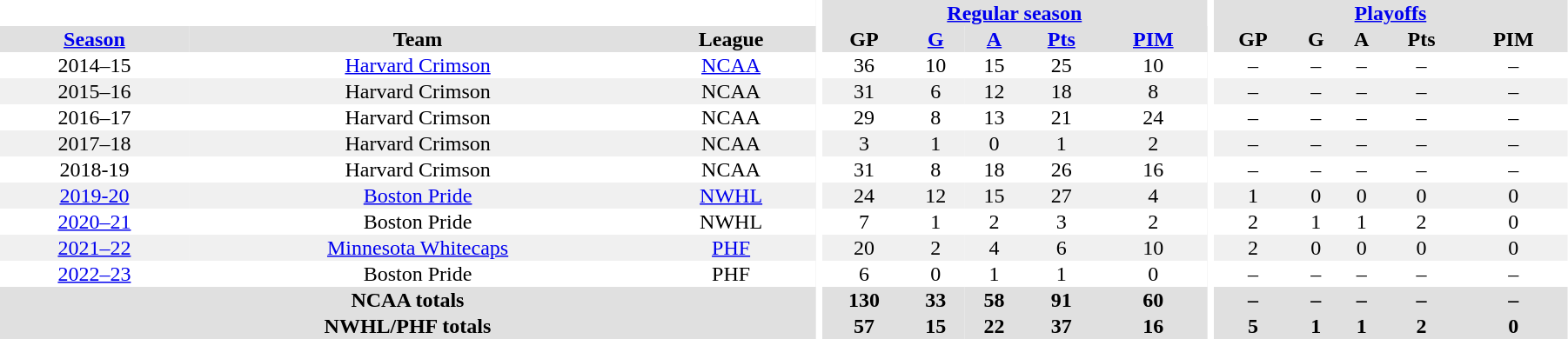<table border="0" cellpadding="1" cellspacing="0" style="text-align:center; width:95%">
<tr bgcolor="#e0e0e0">
<th colspan="3" bgcolor="#ffffff"></th>
<th rowspan="99" bgcolor="#ffffff"></th>
<th colspan="5"><a href='#'>Regular season</a></th>
<th rowspan="99" bgcolor="#ffffff"></th>
<th colspan="5"><a href='#'>Playoffs</a></th>
</tr>
<tr bgcolor="#e0e0e0">
<th><a href='#'>Season</a></th>
<th>Team</th>
<th>League</th>
<th>GP</th>
<th><a href='#'>G</a></th>
<th><a href='#'>A</a></th>
<th><a href='#'>Pts</a></th>
<th><a href='#'>PIM</a></th>
<th>GP</th>
<th>G</th>
<th>A</th>
<th>Pts</th>
<th>PIM</th>
</tr>
<tr>
<td>2014–15</td>
<td><a href='#'>Harvard Crimson</a></td>
<td><a href='#'>NCAA</a></td>
<td>36</td>
<td>10</td>
<td>15</td>
<td>25</td>
<td>10</td>
<td>–</td>
<td>–</td>
<td>–</td>
<td>–</td>
<td>–</td>
</tr>
<tr style="background:#f0f0f0;">
<td>2015–16</td>
<td>Harvard Crimson</td>
<td>NCAA</td>
<td>31</td>
<td>6</td>
<td>12</td>
<td>18</td>
<td>8</td>
<td>–</td>
<td>–</td>
<td>–</td>
<td>–</td>
<td>–</td>
</tr>
<tr>
<td>2016–17</td>
<td>Harvard Crimson</td>
<td>NCAA</td>
<td>29</td>
<td>8</td>
<td>13</td>
<td>21</td>
<td>24</td>
<td>–</td>
<td>–</td>
<td>–</td>
<td>–</td>
<td>–</td>
</tr>
<tr style="background:#f0f0f0;">
<td>2017–18</td>
<td>Harvard Crimson</td>
<td>NCAA</td>
<td>3</td>
<td>1</td>
<td>0</td>
<td>1</td>
<td>2</td>
<td>–</td>
<td>–</td>
<td>–</td>
<td>–</td>
<td>–</td>
</tr>
<tr>
<td>2018-19</td>
<td>Harvard Crimson</td>
<td>NCAA</td>
<td>31</td>
<td>8</td>
<td>18</td>
<td>26</td>
<td>16</td>
<td>–</td>
<td>–</td>
<td>–</td>
<td>–</td>
<td>–</td>
</tr>
<tr bgcolor="#f0f0f0">
<td><a href='#'>2019-20</a></td>
<td><a href='#'>Boston Pride</a></td>
<td><a href='#'>NWHL</a></td>
<td>24</td>
<td>12</td>
<td>15</td>
<td>27</td>
<td>4</td>
<td>1</td>
<td>0</td>
<td>0</td>
<td>0</td>
<td>0</td>
</tr>
<tr>
<td><a href='#'>2020–21</a></td>
<td>Boston Pride</td>
<td>NWHL</td>
<td>7</td>
<td>1</td>
<td>2</td>
<td>3</td>
<td>2</td>
<td>2</td>
<td>1</td>
<td>1</td>
<td>2</td>
<td>0</td>
</tr>
<tr bgcolor="#f0f0f0">
<td><a href='#'>2021–22</a></td>
<td><a href='#'>Minnesota Whitecaps</a></td>
<td><a href='#'>PHF</a></td>
<td>20</td>
<td>2</td>
<td>4</td>
<td>6</td>
<td>10</td>
<td>2</td>
<td>0</td>
<td>0</td>
<td>0</td>
<td>0</td>
</tr>
<tr>
<td><a href='#'>2022–23</a></td>
<td>Boston Pride</td>
<td>PHF</td>
<td>6</td>
<td>0</td>
<td>1</td>
<td>1</td>
<td>0</td>
<td>–</td>
<td>–</td>
<td>–</td>
<td>–</td>
<td>–</td>
</tr>
<tr bgcolor="#e0e0e0">
<th colspan="3">NCAA totals</th>
<th>130</th>
<th>33</th>
<th>58</th>
<th>91</th>
<th>60</th>
<th>–</th>
<th>–</th>
<th>–</th>
<th>–</th>
<th>–</th>
</tr>
<tr bgcolor="#e0e0e0">
<th colspan="3">NWHL/PHF totals</th>
<th>57</th>
<th>15</th>
<th>22</th>
<th>37</th>
<th>16</th>
<th>5</th>
<th>1</th>
<th>1</th>
<th>2</th>
<th>0</th>
</tr>
</table>
